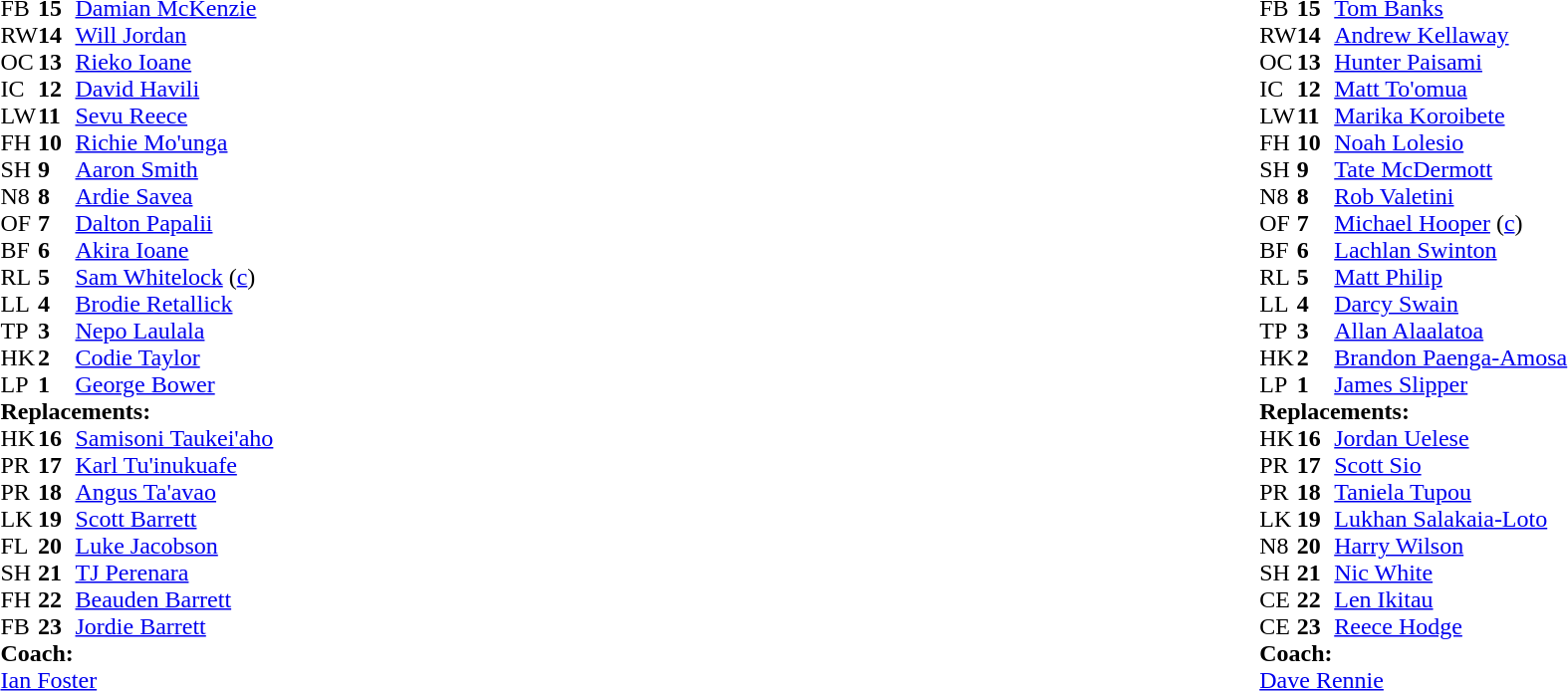<table style="width:100%">
<tr>
<td style="vertical-align:top;width:50%"><br><table cellspacing="0" cellpadding="0">
<tr>
<th width="25"></th>
<th width="25"></th>
</tr>
<tr>
<td>FB</td>
<td><strong>15</strong></td>
<td><a href='#'>Damian McKenzie</a></td>
<td></td>
<td></td>
</tr>
<tr>
<td>RW</td>
<td><strong>14</strong></td>
<td><a href='#'>Will Jordan</a></td>
</tr>
<tr>
<td>OC</td>
<td><strong>13</strong></td>
<td><a href='#'>Rieko Ioane</a></td>
</tr>
<tr>
<td>IC</td>
<td><strong>12</strong></td>
<td><a href='#'>David Havili</a></td>
</tr>
<tr>
<td>LW</td>
<td><strong>11</strong></td>
<td><a href='#'>Sevu Reece</a></td>
</tr>
<tr>
<td>FH</td>
<td><strong>10</strong></td>
<td><a href='#'>Richie Mo'unga</a></td>
<td></td>
<td></td>
</tr>
<tr>
<td>SH</td>
<td><strong>9</strong></td>
<td><a href='#'>Aaron Smith</a></td>
<td></td>
<td></td>
</tr>
<tr>
<td>N8</td>
<td><strong>8</strong></td>
<td><a href='#'>Ardie Savea</a></td>
<td></td>
<td></td>
</tr>
<tr>
<td>OF</td>
<td><strong>7</strong></td>
<td><a href='#'>Dalton Papalii</a></td>
</tr>
<tr>
<td>BF</td>
<td><strong>6</strong></td>
<td><a href='#'>Akira Ioane</a></td>
</tr>
<tr>
<td>RL</td>
<td><strong>5</strong></td>
<td><a href='#'>Sam Whitelock</a> (<a href='#'>c</a>)</td>
</tr>
<tr>
<td>LL</td>
<td><strong>4</strong></td>
<td><a href='#'>Brodie Retallick</a></td>
<td></td>
<td></td>
</tr>
<tr>
<td>TP</td>
<td><strong>3</strong></td>
<td><a href='#'>Nepo Laulala</a></td>
<td></td>
<td></td>
</tr>
<tr>
<td>HK</td>
<td><strong>2</strong></td>
<td><a href='#'>Codie Taylor</a></td>
<td></td>
<td></td>
</tr>
<tr>
<td>LP</td>
<td><strong>1</strong></td>
<td><a href='#'>George Bower</a></td>
<td></td>
<td></td>
</tr>
<tr>
<td colspan="3"><strong>Replacements:</strong></td>
</tr>
<tr>
<td>HK</td>
<td><strong>16</strong></td>
<td><a href='#'>Samisoni Taukei'aho</a></td>
<td></td>
<td></td>
</tr>
<tr>
<td>PR</td>
<td><strong>17</strong></td>
<td><a href='#'>Karl Tu'inukuafe</a></td>
<td></td>
<td></td>
</tr>
<tr>
<td>PR</td>
<td><strong>18</strong></td>
<td><a href='#'>Angus Ta'avao</a></td>
<td></td>
<td></td>
</tr>
<tr>
<td>LK</td>
<td><strong>19</strong></td>
<td><a href='#'>Scott Barrett</a></td>
<td></td>
<td></td>
</tr>
<tr>
<td>FL</td>
<td><strong>20</strong></td>
<td><a href='#'>Luke Jacobson</a></td>
<td></td>
<td></td>
</tr>
<tr>
<td>SH</td>
<td><strong>21</strong></td>
<td><a href='#'>TJ Perenara</a></td>
<td></td>
<td></td>
</tr>
<tr>
<td>FH</td>
<td><strong>22</strong></td>
<td><a href='#'>Beauden Barrett</a></td>
<td></td>
<td></td>
</tr>
<tr>
<td>FB</td>
<td><strong>23</strong></td>
<td><a href='#'>Jordie Barrett</a></td>
<td></td>
<td></td>
</tr>
<tr>
<td colspan="3"><strong>Coach:</strong></td>
</tr>
<tr>
<td colspan="4"> <a href='#'>Ian Foster</a></td>
</tr>
</table>
</td>
<td style="vertical-align:top"></td>
<td style="vertical-align:top;width:50%"><br><table cellspacing="0" cellpadding="0" style="margin:auto">
<tr>
<th width="25"></th>
<th width="25"></th>
</tr>
<tr>
<td>FB</td>
<td><strong>15</strong></td>
<td><a href='#'>Tom Banks</a></td>
</tr>
<tr>
<td>RW</td>
<td><strong>14</strong></td>
<td><a href='#'>Andrew Kellaway</a></td>
</tr>
<tr>
<td>OC</td>
<td><strong>13</strong></td>
<td><a href='#'>Hunter Paisami</a></td>
<td></td>
<td></td>
</tr>
<tr>
<td>IC</td>
<td><strong>12</strong></td>
<td><a href='#'>Matt To'omua</a></td>
</tr>
<tr>
<td>LW</td>
<td><strong>11</strong></td>
<td><a href='#'>Marika Koroibete</a></td>
<td></td>
<td></td>
</tr>
<tr>
<td>FH</td>
<td><strong>10</strong></td>
<td><a href='#'>Noah Lolesio</a></td>
</tr>
<tr>
<td>SH</td>
<td><strong>9</strong></td>
<td><a href='#'>Tate McDermott</a></td>
<td></td>
<td></td>
</tr>
<tr>
<td>N8</td>
<td><strong>8</strong></td>
<td><a href='#'>Rob Valetini</a></td>
</tr>
<tr>
<td>OF</td>
<td><strong>7</strong></td>
<td><a href='#'>Michael Hooper</a> (<a href='#'>c</a>)</td>
</tr>
<tr>
<td>BF</td>
<td><strong>6</strong></td>
<td><a href='#'>Lachlan Swinton</a></td>
<td></td>
<td></td>
</tr>
<tr>
<td>RL</td>
<td><strong>5</strong></td>
<td><a href='#'>Matt Philip</a></td>
</tr>
<tr>
<td>LL</td>
<td><strong>4</strong></td>
<td><a href='#'>Darcy Swain</a></td>
<td></td>
<td></td>
</tr>
<tr>
<td>TP</td>
<td><strong>3</strong></td>
<td><a href='#'>Allan Alaalatoa</a></td>
<td></td>
<td></td>
</tr>
<tr>
<td>HK</td>
<td><strong>2</strong></td>
<td><a href='#'>Brandon Paenga-Amosa</a></td>
<td></td>
<td></td>
</tr>
<tr>
<td>LP</td>
<td><strong>1</strong></td>
<td><a href='#'>James Slipper</a></td>
<td></td>
<td></td>
</tr>
<tr>
<td colspan="3"><strong>Replacements:</strong></td>
</tr>
<tr>
<td>HK</td>
<td><strong>16</strong></td>
<td><a href='#'>Jordan Uelese</a></td>
<td></td>
<td></td>
</tr>
<tr>
<td>PR</td>
<td><strong>17</strong></td>
<td><a href='#'>Scott Sio</a></td>
<td></td>
<td></td>
</tr>
<tr>
<td>PR</td>
<td><strong>18</strong></td>
<td><a href='#'>Taniela Tupou</a></td>
<td></td>
<td></td>
</tr>
<tr>
<td>LK</td>
<td><strong>19</strong></td>
<td><a href='#'>Lukhan Salakaia-Loto</a></td>
<td></td>
<td></td>
</tr>
<tr>
<td>N8</td>
<td><strong>20</strong></td>
<td><a href='#'>Harry Wilson</a></td>
<td></td>
<td></td>
</tr>
<tr>
<td>SH</td>
<td><strong>21</strong></td>
<td><a href='#'>Nic White</a></td>
<td></td>
<td></td>
</tr>
<tr>
<td>CE</td>
<td><strong>22</strong></td>
<td><a href='#'>Len Ikitau</a></td>
<td></td>
<td></td>
</tr>
<tr>
<td>CE</td>
<td><strong>23</strong></td>
<td><a href='#'>Reece Hodge</a></td>
<td></td>
<td></td>
</tr>
<tr>
<td colspan="3"><strong>Coach:</strong></td>
</tr>
<tr>
<td colspan="4"> <a href='#'>Dave Rennie</a></td>
</tr>
</table>
</td>
</tr>
</table>
